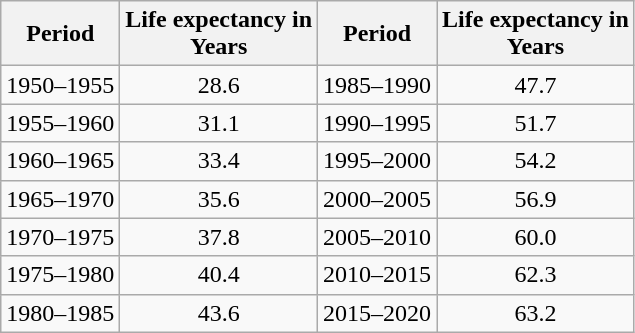<table class="wikitable" style="text-align:center">
<tr>
<th>Period</th>
<th>Life expectancy in<br>Years</th>
<th>Period</th>
<th>Life expectancy in<br>Years</th>
</tr>
<tr>
<td>1950–1955</td>
<td>28.6</td>
<td>1985–1990</td>
<td>47.7</td>
</tr>
<tr>
<td>1955–1960</td>
<td>31.1</td>
<td>1990–1995</td>
<td>51.7</td>
</tr>
<tr>
<td>1960–1965</td>
<td>33.4</td>
<td>1995–2000</td>
<td>54.2</td>
</tr>
<tr>
<td>1965–1970</td>
<td>35.6</td>
<td>2000–2005</td>
<td>56.9</td>
</tr>
<tr>
<td>1970–1975</td>
<td>37.8</td>
<td>2005–2010</td>
<td>60.0</td>
</tr>
<tr>
<td>1975–1980</td>
<td>40.4</td>
<td>2010–2015</td>
<td>62.3</td>
</tr>
<tr>
<td>1980–1985</td>
<td>43.6</td>
<td>2015–2020</td>
<td>63.2</td>
</tr>
</table>
